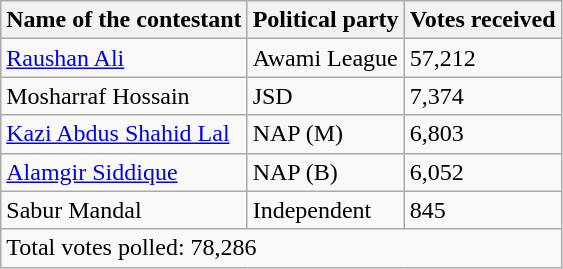<table class="wikitable floatright">
<tr>
<th>Name of the contestant</th>
<th>Political party</th>
<th>Votes received</th>
</tr>
<tr>
<td><a href='#'>Raushan Ali</a></td>
<td>Awami League</td>
<td>57,212</td>
</tr>
<tr>
<td>Mosharraf Hossain</td>
<td>JSD</td>
<td>7,374</td>
</tr>
<tr>
<td><a href='#'>Kazi Abdus Shahid Lal</a></td>
<td>NAP (M)</td>
<td>6,803</td>
</tr>
<tr>
<td><a href='#'>Alamgir Siddique</a></td>
<td>NAP (B)</td>
<td>6,052</td>
</tr>
<tr>
<td>Sabur Mandal</td>
<td>Independent</td>
<td>845</td>
</tr>
<tr>
<td colspan="3">Total votes polled: 78,286</td>
</tr>
</table>
